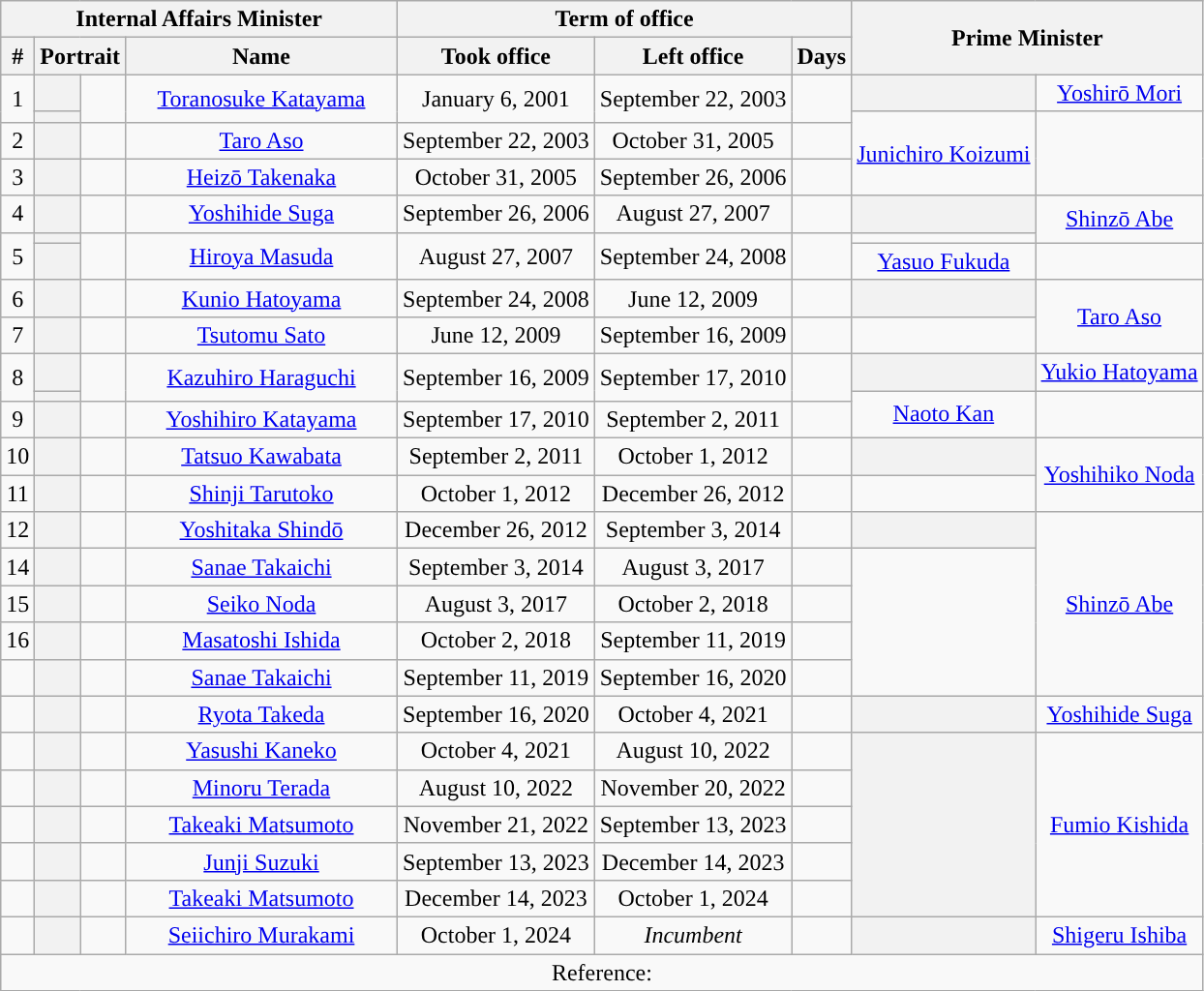<table class="wikitable"  style="text-align:center">
<tr>
<th colspan=4>Internal Affairs Minister</th>
<th colspan=3>Term of office</th>
<th style="width:160px;" rowspan=2 colspan=2>Prime Minister</th>
</tr>
<tr>
<th>#</th>
<th colspan=2>Portrait</th>
<th width=180px>Name</th>
<th>Took office</th>
<th>Left office</th>
<th>Days</th>
</tr>
<tr>
<td rowspan=2>1</td>
<th style="background-color: "></th>
<td rowspan=2></td>
<td rowspan=2><a href='#'>Toranosuke Katayama</a></td>
<td rowspan=2>January 6, 2001</td>
<td rowspan=2>September 22, 2003</td>
<td rowspan=2></td>
<th style="background-color: "></th>
<td><a href='#'>Yoshirō Mori</a></td>
</tr>
<tr>
<th style="background-color: "></th>
<td rowspan=3><a href='#'>Junichiro Koizumi</a></td>
</tr>
<tr>
<td>2</td>
<th style="background-color: "></th>
<td></td>
<td><a href='#'>Taro Aso</a></td>
<td>September 22, 2003</td>
<td>October 31, 2005</td>
<td></td>
</tr>
<tr>
<td>3</td>
<th style="background-color: "></th>
<td></td>
<td><a href='#'>Heizō Takenaka</a></td>
<td>October 31, 2005</td>
<td>September 26, 2006</td>
<td></td>
</tr>
<tr>
<td>4</td>
<th style="background-color: "></th>
<td></td>
<td><a href='#'>Yoshihide Suga</a></td>
<td>September 26, 2006</td>
<td>August 27, 2007</td>
<td></td>
<th style="background-color: "></th>
<td rowspan=2><a href='#'>Shinzō Abe</a></td>
</tr>
<tr>
<td rowspan=2>5</td>
<th style="background-color: "></th>
<td rowspan=2></td>
<td rowspan=2><a href='#'>Hiroya Masuda</a></td>
<td rowspan=2>August 27, 2007</td>
<td rowspan=2>September 24, 2008</td>
<td rowspan=2></td>
</tr>
<tr>
<th style="background-color: "></th>
<td><a href='#'>Yasuo Fukuda</a></td>
</tr>
<tr>
<td>6</td>
<th style="background-color: "></th>
<td></td>
<td><a href='#'>Kunio Hatoyama</a></td>
<td>September 24, 2008</td>
<td>June 12, 2009</td>
<td></td>
<th style="background-color: "></th>
<td rowspan=2><a href='#'>Taro Aso</a></td>
</tr>
<tr>
<td>7</td>
<th style="background-color: "></th>
<td></td>
<td><a href='#'>Tsutomu Sato</a></td>
<td>June 12, 2009</td>
<td>September 16, 2009</td>
<td></td>
</tr>
<tr>
<td rowspan=2>8</td>
<th style="background-color: "></th>
<td rowspan=2></td>
<td rowspan=2><a href='#'>Kazuhiro Haraguchi</a></td>
<td rowspan=2>September 16, 2009</td>
<td rowspan=2>September 17, 2010</td>
<td rowspan=2></td>
<th style="background-color: "></th>
<td><a href='#'>Yukio Hatoyama</a></td>
</tr>
<tr>
<th style="background-color: "></th>
<td rowspan=2><a href='#'>Naoto Kan</a></td>
</tr>
<tr>
<td>9</td>
<th style="background-color: "></th>
<td></td>
<td><a href='#'>Yoshihiro Katayama</a></td>
<td>September 17, 2010</td>
<td>September 2, 2011</td>
<td></td>
</tr>
<tr>
<td>10</td>
<th style="background-color: "></th>
<td></td>
<td><a href='#'>Tatsuo Kawabata</a></td>
<td>September 2, 2011</td>
<td>October 1, 2012</td>
<td></td>
<th style="background-color: "></th>
<td rowspan=2><a href='#'>Yoshihiko Noda</a></td>
</tr>
<tr>
<td>11</td>
<th style="background-color: "></th>
<td></td>
<td><a href='#'>Shinji Tarutoko</a></td>
<td>October 1, 2012</td>
<td>December 26, 2012</td>
<td></td>
</tr>
<tr>
<td>12</td>
<th style="background-color: "></th>
<td></td>
<td><a href='#'>Yoshitaka Shindō</a></td>
<td>December 26, 2012</td>
<td>September 3, 2014</td>
<td></td>
<th style="background-color: "></th>
<td rowspan=5><a href='#'>Shinzō Abe</a></td>
</tr>
<tr>
<td>14</td>
<th style="background-color: "></th>
<td></td>
<td><a href='#'>Sanae Takaichi</a></td>
<td>September 3, 2014</td>
<td>August 3, 2017</td>
<td></td>
</tr>
<tr>
<td>15</td>
<th style="background-color: "></th>
<td></td>
<td><a href='#'>Seiko Noda</a></td>
<td>August 3, 2017</td>
<td>October 2, 2018</td>
<td></td>
</tr>
<tr>
<td>16</td>
<th style="background-color: "></th>
<td></td>
<td><a href='#'>Masatoshi Ishida</a></td>
<td>October 2, 2018</td>
<td>September 11, 2019</td>
<td></td>
</tr>
<tr>
<td></td>
<th style="background-color: "></th>
<td></td>
<td><a href='#'>Sanae Takaichi</a></td>
<td>September 11, 2019</td>
<td>September 16, 2020</td>
<td></td>
</tr>
<tr>
<td></td>
<th style="background-color: "></th>
<td></td>
<td><a href='#'>Ryota Takeda</a></td>
<td>September 16, 2020</td>
<td>October 4, 2021</td>
<td></td>
<th style="background-color: "></th>
<td rowspan=1><a href='#'>Yoshihide Suga</a></td>
</tr>
<tr>
<td></td>
<th style="background-color: "></th>
<td></td>
<td><a href='#'>Yasushi Kaneko</a></td>
<td>October 4, 2021</td>
<td>August 10, 2022</td>
<td></td>
<th rowspan=5 style="background-color: "></th>
<td rowspan=5><a href='#'>Fumio Kishida</a></td>
</tr>
<tr>
<td></td>
<th style="background-color: "></th>
<td></td>
<td><a href='#'>Minoru Terada</a></td>
<td>August 10, 2022</td>
<td>November 20, 2022</td>
<td></td>
</tr>
<tr>
<td></td>
<th style="background-color: "></th>
<td></td>
<td><a href='#'>Takeaki Matsumoto</a></td>
<td>November 21, 2022</td>
<td>September 13, 2023</td>
<td></td>
</tr>
<tr>
<td></td>
<th style="background-color: "></th>
<td></td>
<td><a href='#'>Junji Suzuki</a></td>
<td>September 13, 2023</td>
<td>December 14, 2023</td>
<td></td>
</tr>
<tr>
<td></td>
<th style="background-color: "></th>
<td></td>
<td><a href='#'>Takeaki Matsumoto</a></td>
<td>December 14, 2023</td>
<td>October 1, 2024</td>
<td></td>
</tr>
<tr>
<td></td>
<th style="background-color: "></th>
<td></td>
<td><a href='#'>Seiichiro Murakami</a></td>
<td>October 1, 2024</td>
<td><em>Incumbent</em></td>
<td></td>
<th style="background-color: "></th>
<td><a href='#'>Shigeru Ishiba</a></td>
</tr>
<tr>
<td colspan="9">Reference: </td>
</tr>
</table>
